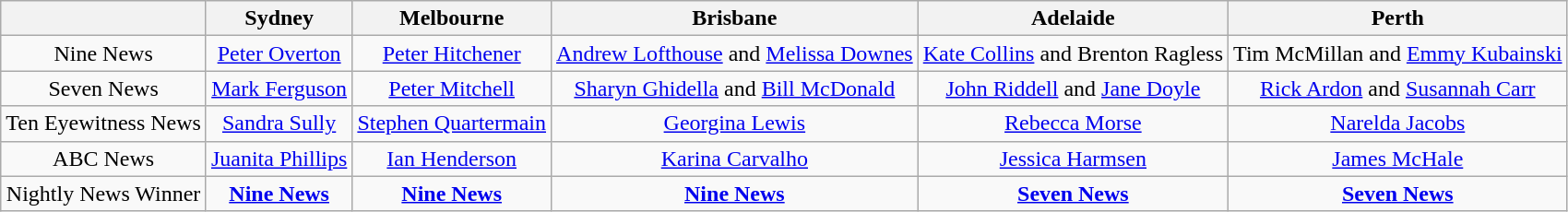<table class="wikitable">
<tr>
<th></th>
<th>Sydney</th>
<th>Melbourne</th>
<th>Brisbane</th>
<th>Adelaide</th>
<th>Perth</th>
</tr>
<tr style="text-align:center">
<td>Nine News</td>
<td><a href='#'>Peter Overton</a></td>
<td><a href='#'>Peter Hitchener</a></td>
<td><a href='#'>Andrew Lofthouse</a> and <a href='#'>Melissa Downes</a></td>
<td><a href='#'>Kate Collins</a> and Brenton Ragless</td>
<td>Tim McMillan and <a href='#'>Emmy Kubainski</a></td>
</tr>
<tr style="text-align:center">
<td>Seven News</td>
<td><a href='#'>Mark Ferguson</a></td>
<td><a href='#'>Peter Mitchell</a></td>
<td><a href='#'>Sharyn Ghidella</a> and <a href='#'>Bill McDonald</a></td>
<td><a href='#'>John Riddell</a> and <a href='#'>Jane Doyle</a></td>
<td><a href='#'>Rick Ardon</a> and <a href='#'>Susannah Carr</a></td>
</tr>
<tr style="text-align:center">
<td>Ten Eyewitness News</td>
<td><a href='#'>Sandra Sully</a></td>
<td><a href='#'>Stephen Quartermain</a></td>
<td><a href='#'>Georgina Lewis</a></td>
<td><a href='#'>Rebecca Morse</a></td>
<td><a href='#'>Narelda Jacobs</a></td>
</tr>
<tr style="text-align:center">
<td>ABC News</td>
<td><a href='#'>Juanita Phillips</a></td>
<td><a href='#'>Ian Henderson</a></td>
<td><a href='#'>Karina Carvalho</a></td>
<td><a href='#'>Jessica Harmsen</a></td>
<td><a href='#'>James McHale</a></td>
</tr>
<tr style="text-align:center">
<td>Nightly News Winner</td>
<td><strong><a href='#'>Nine News</a></strong></td>
<td><strong><a href='#'>Nine News</a></strong></td>
<td><strong><a href='#'>Nine News</a></strong></td>
<td><strong><a href='#'>Seven News</a></strong></td>
<td><strong><a href='#'>Seven News</a></strong></td>
</tr>
</table>
